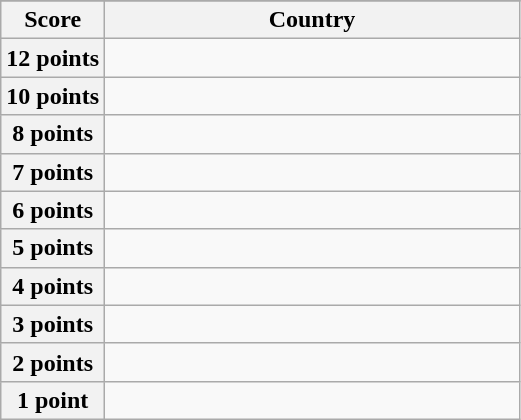<table class="wikitable">
<tr>
</tr>
<tr>
<th scope="col" width="20%">Score</th>
<th scope="col">Country</th>
</tr>
<tr>
<th scope="row">12 points</th>
<td></td>
</tr>
<tr>
<th scope="row">10 points</th>
<td></td>
</tr>
<tr>
<th scope="row">8 points</th>
<td></td>
</tr>
<tr>
<th scope="row">7 points</th>
<td></td>
</tr>
<tr>
<th scope="row">6 points</th>
<td></td>
</tr>
<tr>
<th scope="row">5 points</th>
<td></td>
</tr>
<tr>
<th scope="row">4 points</th>
<td></td>
</tr>
<tr>
<th scope="row">3 points</th>
<td></td>
</tr>
<tr>
<th scope="row">2 points</th>
<td></td>
</tr>
<tr>
<th scope="row">1 point</th>
<td></td>
</tr>
</table>
